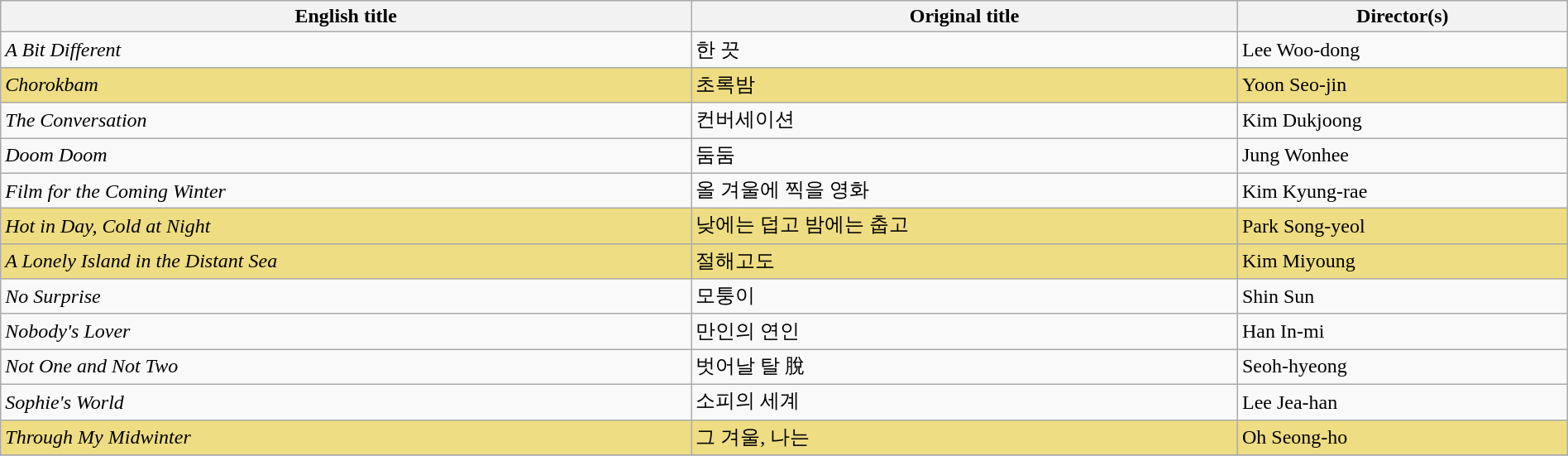<table class="sortable wikitable" style="width:100%; margin-bottom:4px" cellpadding="5">
<tr>
<th scope="col">English title</th>
<th scope="col">Original title</th>
<th scope="col">Director(s)</th>
</tr>
<tr>
<td><em>A Bit Different</em></td>
<td>한 끗</td>
<td>Lee Woo-dong</td>
</tr>
<tr style="background:#eedd82;">
<td><em>Chorokbam</em></td>
<td>초록밤</td>
<td>Yoon Seo-jin</td>
</tr>
<tr>
<td><em>The Conversation</em></td>
<td>컨버세이션</td>
<td>Kim Dukjoong</td>
</tr>
<tr>
<td><em>Doom Doom</em></td>
<td>둠둠</td>
<td>Jung Wonhee</td>
</tr>
<tr>
<td><em>Film for the Coming Winter</em></td>
<td>올 겨울에 찍을 영화</td>
<td>Kim Kyung-rae</td>
</tr>
<tr style="background:#eedd82;">
<td><em>Hot in Day, Cold at Night</em></td>
<td>낮에는 덥고 밤에는 춥고</td>
<td>Park Song-yeol</td>
</tr>
<tr style="background:#eedd82;">
<td><em>A Lonely Island in the Distant Sea</em></td>
<td>절해고도</td>
<td>Kim Miyoung</td>
</tr>
<tr>
<td><em>No Surprise</em></td>
<td>모퉁이</td>
<td>Shin Sun</td>
</tr>
<tr>
<td><em>Nobody's Lover</em></td>
<td>만인의 연인</td>
<td>Han In-mi</td>
</tr>
<tr>
<td><em>Not One and Not Two</em></td>
<td>벗어날 탈 脫</td>
<td>Seoh-hyeong</td>
</tr>
<tr>
<td><em>Sophie's World</em></td>
<td>소피의 세계</td>
<td>Lee Jea-han</td>
</tr>
<tr style="background:#eedd82;">
<td><em>Through My Midwinter</em></td>
<td>그 겨울, 나는</td>
<td>Oh Seong-ho</td>
</tr>
<tr>
</tr>
</table>
